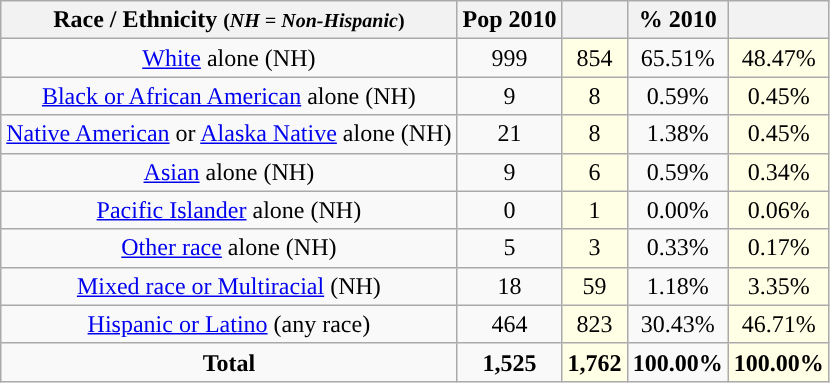<table class="wikitable" style="text-align:center;">
<tr>
<th>Race / Ethnicity <small>(<em>NH = Non-Hispanic</em>)</small></th>
<th>Pop 2010</th>
<th></th>
<th>% 2010</th>
<th></th>
</tr>
<tr>
<td><a href='#'>White</a> alone (NH)</td>
<td>999</td>
<td style='background: #ffffe6;'>854</td>
<td>65.51%</td>
<td style='background: #ffffe6;'>48.47%</td>
</tr>
<tr>
<td><a href='#'>Black or African American</a> alone (NH)</td>
<td>9</td>
<td style='background: #ffffe6;'>8</td>
<td>0.59%</td>
<td style='background: #ffffe6;'>0.45%</td>
</tr>
<tr>
<td><a href='#'>Native American</a> or <a href='#'>Alaska Native</a> alone (NH)</td>
<td>21</td>
<td style='background: #ffffe6;'>8</td>
<td>1.38%</td>
<td style='background: #ffffe6;'>0.45%</td>
</tr>
<tr>
<td><a href='#'>Asian</a> alone (NH)</td>
<td>9</td>
<td style='background: #ffffe6;'>6</td>
<td>0.59%</td>
<td style='background: #ffffe6;'>0.34%</td>
</tr>
<tr>
<td><a href='#'>Pacific Islander</a> alone (NH)</td>
<td>0</td>
<td style='background: #ffffe6;'>1</td>
<td>0.00%</td>
<td style='background: #ffffe6;'>0.06%</td>
</tr>
<tr>
<td><a href='#'>Other race</a> alone (NH)</td>
<td>5</td>
<td style='background: #ffffe6;'>3</td>
<td>0.33%</td>
<td style='background: #ffffe6;'>0.17%</td>
</tr>
<tr>
<td><a href='#'>Mixed race or Multiracial</a> (NH)</td>
<td>18</td>
<td style='background: #ffffe6;'>59</td>
<td>1.18%</td>
<td style='background: #ffffe6;'>3.35%</td>
</tr>
<tr>
<td><a href='#'>Hispanic or Latino</a> (any race)</td>
<td>464</td>
<td style='background: #ffffe6;'>823</td>
<td>30.43%</td>
<td style='background: #ffffe6;'>46.71%</td>
</tr>
<tr>
<td><strong>Total</strong></td>
<td><strong>1,525</strong></td>
<td style='background: #ffffe6;'><strong>1,762</strong></td>
<td><strong>100.00%</strong></td>
<td style='background: #ffffe6;'><strong>100.00%</strong></td>
</tr>
</table>
